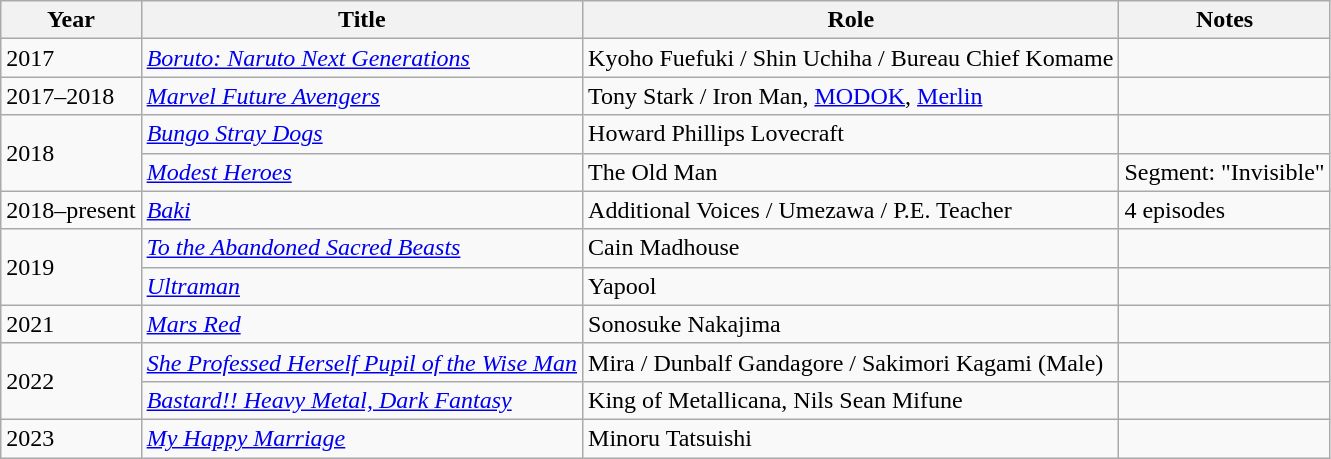<table class="wikitable">
<tr align="center">
<th>Year</th>
<th>Title</th>
<th>Role</th>
<th>Notes</th>
</tr>
<tr>
<td>2017</td>
<td><em><a href='#'>Boruto: Naruto Next Generations</a></em></td>
<td>Kyoho Fuefuki / Shin Uchiha / Bureau Chief Komame</td>
<td></td>
</tr>
<tr>
<td>2017–2018</td>
<td><em><a href='#'>Marvel Future Avengers</a></em></td>
<td>Tony Stark / Iron Man, <a href='#'>MODOK</a>, <a href='#'>Merlin</a></td>
<td></td>
</tr>
<tr>
<td rowspan="2">2018</td>
<td><em><a href='#'>Bungo Stray Dogs</a></em></td>
<td>Howard Phillips Lovecraft</td>
<td></td>
</tr>
<tr>
<td><em><a href='#'>Modest Heroes</a></em></td>
<td>The Old Man</td>
<td>Segment: "Invisible"</td>
</tr>
<tr>
<td>2018–present</td>
<td><em><a href='#'>Baki</a></em></td>
<td>Additional Voices / Umezawa / P.E. Teacher</td>
<td>4 episodes</td>
</tr>
<tr>
<td rowspan="2">2019</td>
<td><em><a href='#'>To the Abandoned Sacred Beasts</a></em></td>
<td>Cain Madhouse</td>
<td></td>
</tr>
<tr>
<td><em><a href='#'>Ultraman</a></em></td>
<td>Yapool</td>
<td></td>
</tr>
<tr>
<td>2021</td>
<td><em><a href='#'>Mars Red</a></em></td>
<td>Sonosuke Nakajima</td>
<td></td>
</tr>
<tr>
<td rowspan="2">2022</td>
<td><em><a href='#'>She Professed Herself Pupil of the Wise Man</a></em></td>
<td>Mira / Dunbalf Gandagore / Sakimori Kagami (Male)</td>
<td></td>
</tr>
<tr>
<td><em><a href='#'>Bastard!! Heavy Metal, Dark Fantasy</a></em></td>
<td>King of Metallicana, Nils Sean Mifune</td>
<td></td>
</tr>
<tr>
<td>2023</td>
<td><em><a href='#'>My Happy Marriage</a></em></td>
<td>Minoru Tatsuishi</td>
<td></td>
</tr>
</table>
